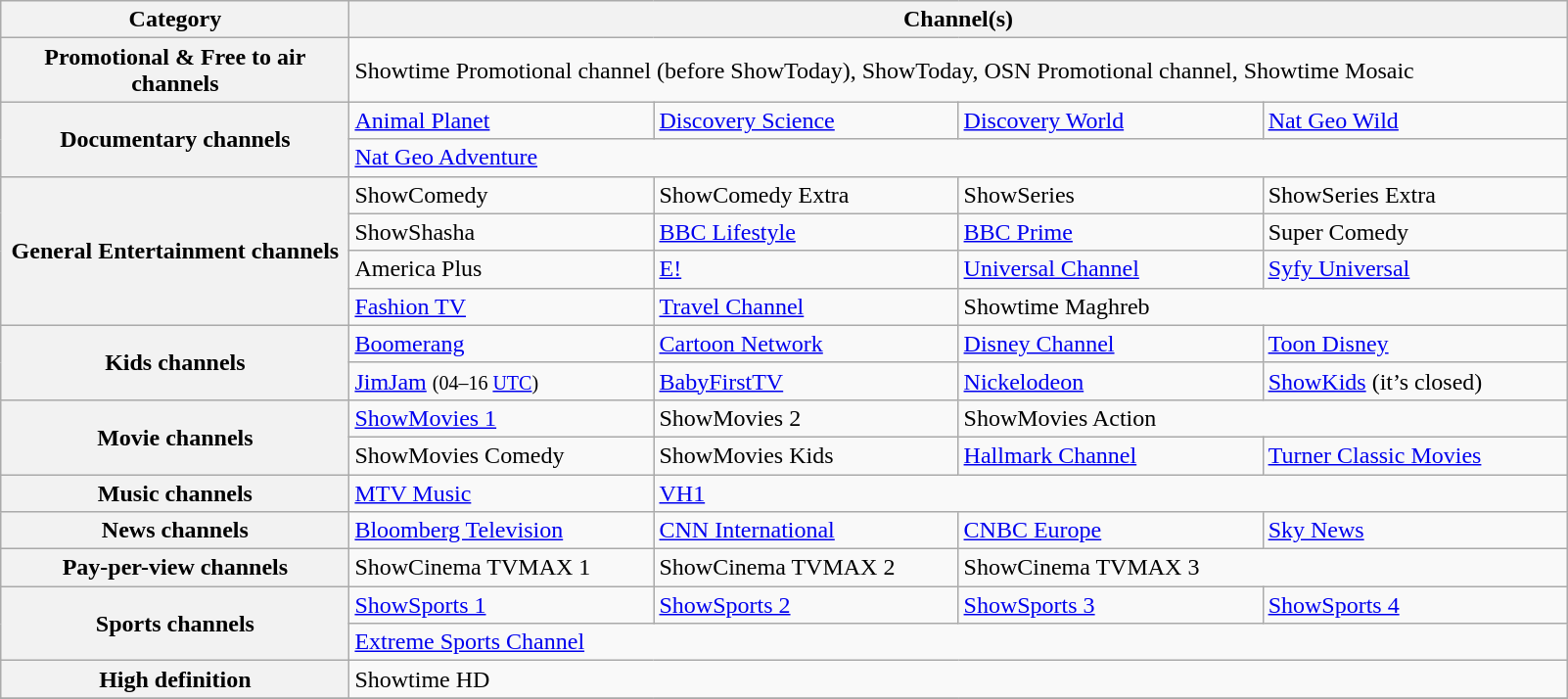<table class="wikitable" style="margin: 1em auto 1em auto">
<tr>
<th width="230pt">Category</th>
<th colspan="4" align="center">Channel(s)</th>
</tr>
<tr>
<th>Promotional & Free to air channels</th>
<td colspan="4">Showtime Promotional channel (before ShowToday), ShowToday, OSN Promotional channel, Showtime Mosaic</td>
</tr>
<tr>
<th rowspan="2">Documentary channels</th>
<td><a href='#'>Animal Planet</a></td>
<td><a href='#'>Discovery Science</a></td>
<td><a href='#'>Discovery World</a></td>
<td><a href='#'>Nat Geo Wild</a></td>
</tr>
<tr>
<td colspan="4"><a href='#'>Nat Geo Adventure</a></td>
</tr>
<tr>
<th rowspan="4">General Entertainment channels</th>
<td width="200pt">ShowComedy</td>
<td width="200pt">ShowComedy Extra</td>
<td width="200pt">ShowSeries</td>
<td width="200pt">ShowSeries Extra</td>
</tr>
<tr>
<td>ShowShasha</td>
<td><a href='#'>BBC Lifestyle</a></td>
<td><a href='#'>BBC Prime</a></td>
<td>Super Comedy</td>
</tr>
<tr>
<td>America Plus</td>
<td><a href='#'>E!</a></td>
<td><a href='#'>Universal Channel</a></td>
<td><a href='#'>Syfy Universal</a></td>
</tr>
<tr>
<td><a href='#'>Fashion TV</a></td>
<td><a href='#'>Travel Channel</a></td>
<td colspan="2">Showtime Maghreb</td>
</tr>
<tr>
<th rowspan="2">Kids channels</th>
<td><a href='#'>Boomerang</a></td>
<td><a href='#'>Cartoon Network</a></td>
<td><a href='#'>Disney Channel</a></td>
<td><a href='#'>Toon Disney</a></td>
</tr>
<tr>
<td><a href='#'>JimJam</a> <small>(04–16 <a href='#'>UTC</a>)</small></td>
<td><a href='#'>BabyFirstTV</a></td>
<td><a href='#'>Nickelodeon</a></td>
<td><a href='#'>ShowKids</a> (it’s closed)</td>
</tr>
<tr>
<th rowspan="2">Movie channels</th>
<td><a href='#'>ShowMovies 1</a></td>
<td>ShowMovies 2</td>
<td colspan="2">ShowMovies Action</td>
</tr>
<tr>
<td>ShowMovies Comedy</td>
<td>ShowMovies Kids</td>
<td><a href='#'>Hallmark Channel</a></td>
<td><a href='#'>Turner Classic Movies</a></td>
</tr>
<tr>
<th>Music channels</th>
<td><a href='#'>MTV Music</a></td>
<td colspan="3"><a href='#'>VH1</a></td>
</tr>
<tr>
<th>News channels</th>
<td><a href='#'>Bloomberg Television</a></td>
<td><a href='#'>CNN International</a></td>
<td><a href='#'>CNBC Europe</a></td>
<td><a href='#'>Sky News</a></td>
</tr>
<tr>
<th>Pay-per-view channels</th>
<td>ShowCinema TVMAX 1</td>
<td>ShowCinema TVMAX 2</td>
<td colspan="2">ShowCinema TVMAX 3</td>
</tr>
<tr>
<th rowspan="2">Sports channels</th>
<td><a href='#'>ShowSports 1</a></td>
<td><a href='#'>ShowSports 2</a></td>
<td><a href='#'>ShowSports 3</a></td>
<td><a href='#'>ShowSports 4</a></td>
</tr>
<tr>
<td colspan="4"><a href='#'>Extreme Sports Channel</a></td>
</tr>
<tr>
<th>High definition</th>
<td colspan="4">Showtime HD</td>
</tr>
<tr>
</tr>
</table>
